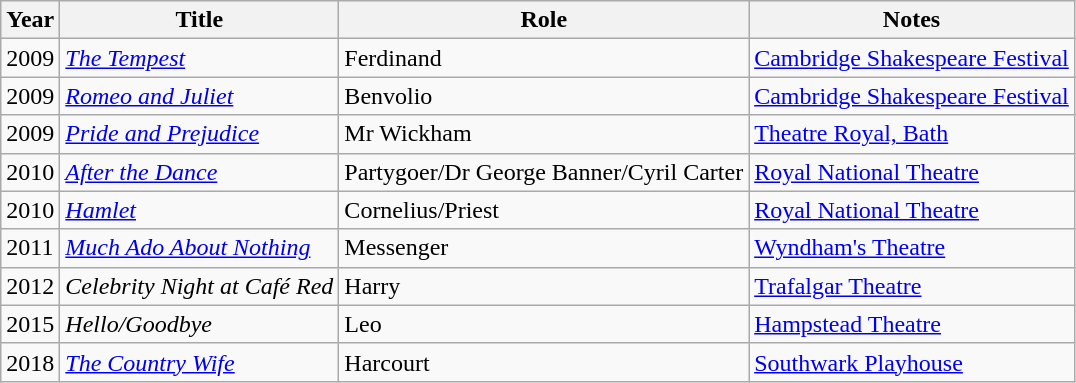<table class="wikitable sortable">
<tr>
<th>Year</th>
<th>Title</th>
<th>Role</th>
<th>Notes</th>
</tr>
<tr>
<td>2009</td>
<td><em><a href='#'>The Tempest</a></em></td>
<td>Ferdinand</td>
<td><a href='#'>Cambridge Shakespeare Festival</a></td>
</tr>
<tr>
<td>2009</td>
<td><em><a href='#'>Romeo and Juliet</a></em></td>
<td>Benvolio</td>
<td><a href='#'>Cambridge Shakespeare Festival</a></td>
</tr>
<tr>
<td>2009</td>
<td><em><a href='#'>Pride and Prejudice</a></em></td>
<td>Mr Wickham</td>
<td><a href='#'>Theatre Royal, Bath</a></td>
</tr>
<tr>
<td>2010</td>
<td><em><a href='#'>After the Dance</a></em></td>
<td>Partygoer/Dr George Banner/Cyril Carter</td>
<td><a href='#'>Royal National Theatre</a></td>
</tr>
<tr>
<td>2010</td>
<td><em><a href='#'>Hamlet</a></em></td>
<td>Cornelius/Priest</td>
<td><a href='#'>Royal National Theatre</a></td>
</tr>
<tr>
<td>2011</td>
<td><em><a href='#'>Much Ado About Nothing</a></em></td>
<td>Messenger</td>
<td><a href='#'>Wyndham's Theatre</a></td>
</tr>
<tr>
<td>2012</td>
<td><em>Celebrity Night at Café Red</em></td>
<td>Harry</td>
<td><a href='#'>Trafalgar Theatre</a></td>
</tr>
<tr>
<td>2015</td>
<td><em>Hello/Goodbye</em></td>
<td>Leo</td>
<td><a href='#'>Hampstead Theatre</a></td>
</tr>
<tr>
<td>2018</td>
<td><em><a href='#'>The Country Wife</a></em></td>
<td>Harcourt</td>
<td><a href='#'>Southwark Playhouse</a></td>
</tr>
</table>
